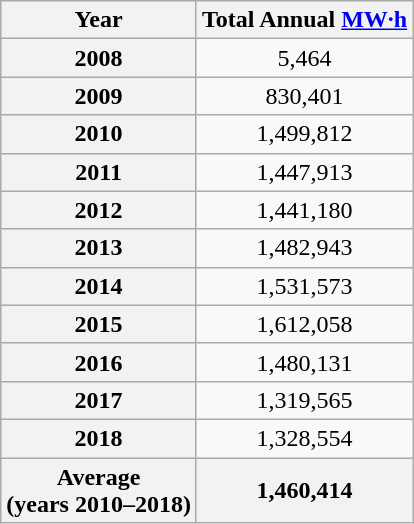<table class=wikitable style="text-align:center;">
<tr>
<th>Year</th>
<th>Total Annual <a href='#'>MW·h</a></th>
</tr>
<tr>
<th>2008</th>
<td>5,464</td>
</tr>
<tr>
<th>2009</th>
<td>830,401</td>
</tr>
<tr>
<th>2010</th>
<td>1,499,812</td>
</tr>
<tr>
<th>2011</th>
<td>1,447,913</td>
</tr>
<tr>
<th>2012</th>
<td>1,441,180</td>
</tr>
<tr>
<th>2013</th>
<td>1,482,943</td>
</tr>
<tr>
<th>2014</th>
<td>1,531,573</td>
</tr>
<tr>
<th>2015</th>
<td>1,612,058</td>
</tr>
<tr>
<th>2016</th>
<td>1,480,131</td>
</tr>
<tr>
<th>2017</th>
<td>1,319,565</td>
</tr>
<tr>
<th>2018</th>
<td>1,328,554</td>
</tr>
<tr>
<th>Average<br>(years 2010–2018)</th>
<th>1,460,414</th>
</tr>
</table>
